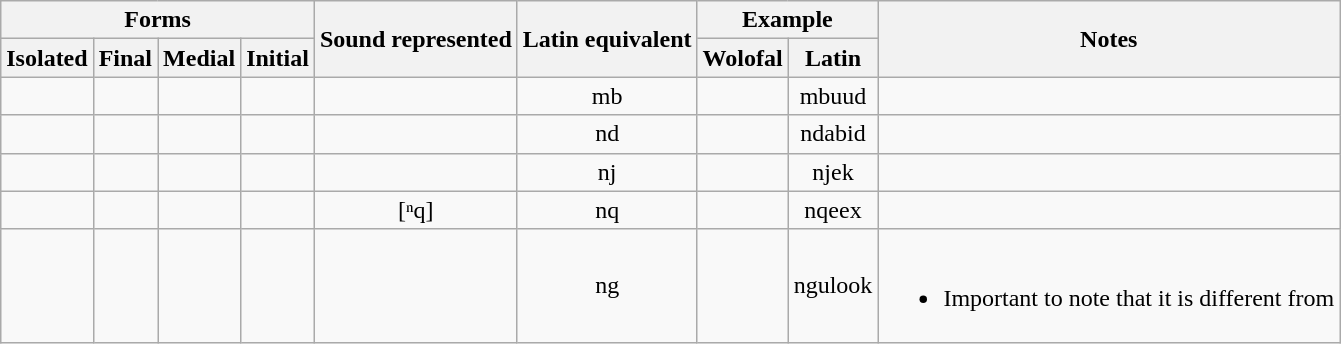<table class="wikitable" style="text-align: center;">
<tr>
<th colspan="4">Forms</th>
<th rowspan="2">Sound represented</th>
<th rowspan="2">Latin equivalent</th>
<th colspan="2">Example</th>
<th rowspan="2">Notes</th>
</tr>
<tr>
<th>Isolated</th>
<th>Final</th>
<th>Medial</th>
<th>Initial</th>
<th>Wolofal</th>
<th>Latin</th>
</tr>
<tr>
<td><span></span></td>
<td><span></span></td>
<td><span></span></td>
<td><span></span></td>
<td></td>
<td>mb</td>
<td><span></span></td>
<td>mbuud</td>
<td></td>
</tr>
<tr>
<td><span></span></td>
<td><span></span></td>
<td><span></span></td>
<td><span></span></td>
<td></td>
<td>nd</td>
<td><span></span></td>
<td>ndabid</td>
<td></td>
</tr>
<tr>
<td><span></span></td>
<td><span></span></td>
<td><span></span></td>
<td><span></span></td>
<td></td>
<td>nj</td>
<td><span></span></td>
<td>njek</td>
<td></td>
</tr>
<tr>
<td><span></span></td>
<td><span></span></td>
<td><span></span></td>
<td><span></span></td>
<td>[ⁿq]</td>
<td>nq</td>
<td><span></span></td>
<td>nqeex</td>
<td></td>
</tr>
<tr>
<td><span></span></td>
<td><span></span></td>
<td><span></span></td>
<td><span></span></td>
<td></td>
<td>ng</td>
<td><span></span></td>
<td>ngulook</td>
<td><br><ul><li>Important to note that it is different from <span></span></li></ul></td>
</tr>
</table>
